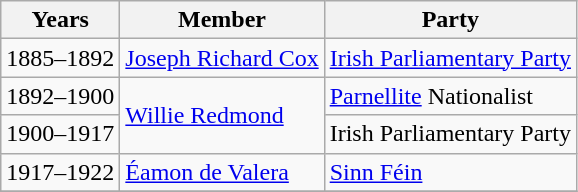<table class="wikitable">
<tr>
<th>Years</th>
<th>Member </th>
<th>Party</th>
</tr>
<tr>
<td>1885–1892</td>
<td><a href='#'>Joseph Richard Cox</a></td>
<td><a href='#'>Irish Parliamentary Party</a></td>
</tr>
<tr>
<td>1892–1900</td>
<td rowspan=2><a href='#'>Willie Redmond</a></td>
<td><a href='#'>Parnellite</a> Nationalist</td>
</tr>
<tr>
<td>1900–1917</td>
<td>Irish Parliamentary Party</td>
</tr>
<tr>
<td>1917–1922</td>
<td><a href='#'>Éamon de Valera</a></td>
<td><a href='#'>Sinn Féin</a></td>
</tr>
<tr>
</tr>
</table>
